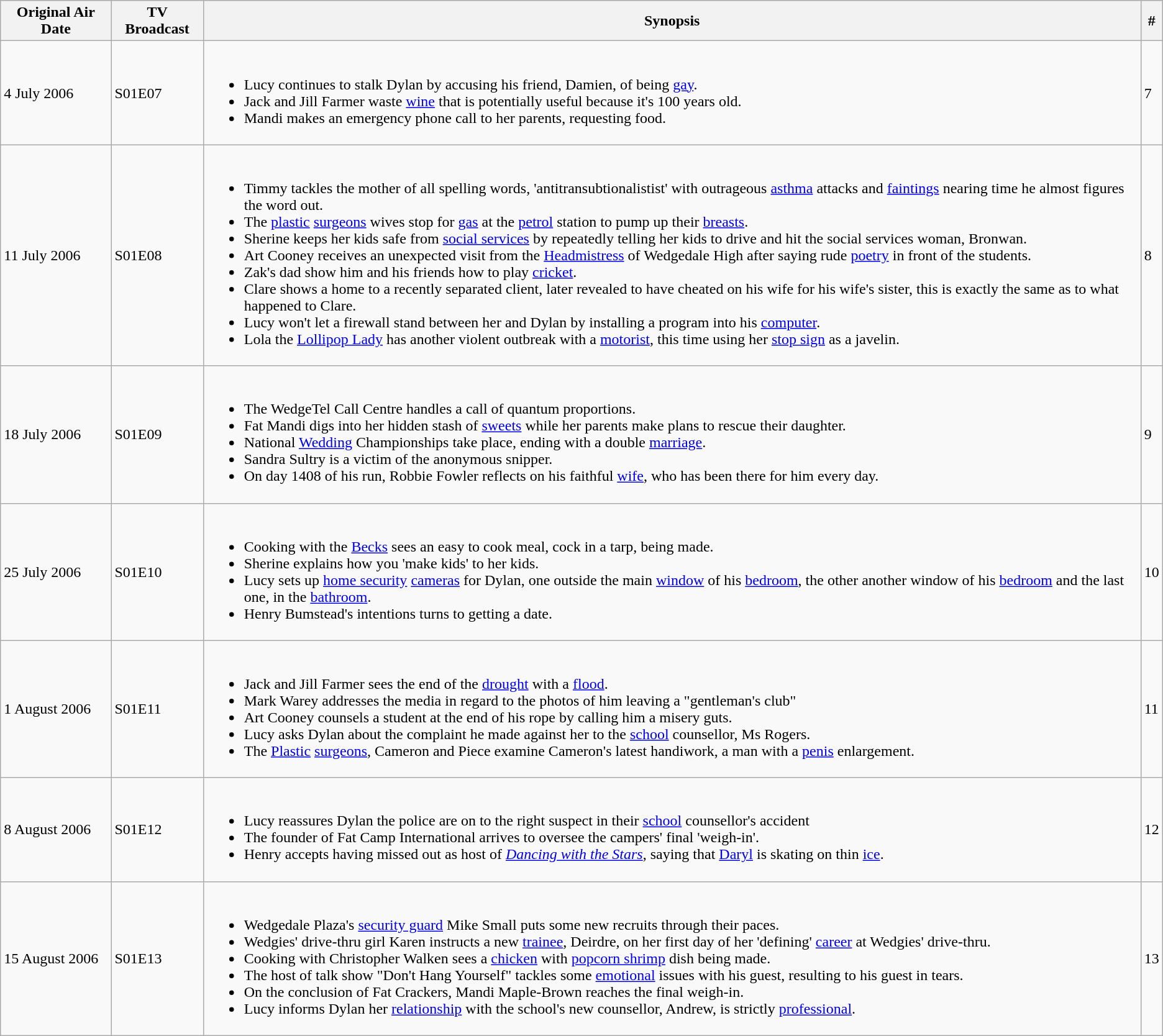<table class="wikitable">
<tr>
<th>Original Air Date</th>
<th>TV Broadcast</th>
<th>Synopsis</th>
<th>#</th>
</tr>
<tr>
<td>4 July 2006</td>
<td>S01E07</td>
<td><br><ul><li>Lucy continues to stalk Dylan by accusing his friend, Damien, of being <a href='#'>gay</a>.</li><li>Jack and Jill Farmer waste <a href='#'>wine</a> that is potentially useful because it's 100 years old.</li><li>Mandi makes an emergency phone call to her parents, requesting food.</li></ul></td>
<td>7</td>
</tr>
<tr>
<td>11 July 2006</td>
<td>S01E08</td>
<td><br><ul><li>Timmy tackles the mother of all spelling words, 'antitransubtionalistist' with outrageous <a href='#'>asthma</a> attacks and <a href='#'>faintings</a> nearing time he almost figures the word out.</li><li>The <a href='#'>plastic</a> <a href='#'>surgeons</a> wives stop for <a href='#'>gas</a> at the <a href='#'>petrol</a> station to pump up their <a href='#'>breasts</a>.</li><li>Sherine keeps her kids safe from <a href='#'>social services</a> by repeatedly telling her kids to drive and hit the social services woman, Bronwan.</li><li>Art Cooney receives an unexpected visit from the <a href='#'>Headmistress</a> of Wedgedale High after saying rude <a href='#'>poetry</a> in front of the students.</li><li>Zak's dad show him and his friends how to play <a href='#'>cricket</a>.</li><li>Clare shows a home to a recently separated client, later revealed to have cheated on his wife for his wife's sister, this is exactly the same as to what happened to Clare.</li><li>Lucy won't let a firewall stand between her and Dylan by installing a program into his <a href='#'>computer</a>.</li><li>Lola the <a href='#'>Lollipop Lady</a> has another violent outbreak with a <a href='#'>motorist</a>, this time using her <a href='#'>stop sign</a> as a javelin.</li></ul></td>
<td>8</td>
</tr>
<tr>
<td>18 July 2006</td>
<td>S01E09</td>
<td><br><ul><li>The WedgeTel Call Centre handles a call of quantum proportions.</li><li>Fat Mandi digs into her hidden stash of <a href='#'>sweets</a> while her parents make plans to rescue their daughter.</li><li>National <a href='#'>Wedding</a> Championships take place, ending with a double <a href='#'>marriage</a>.</li><li>Sandra Sultry is a victim of the anonymous snipper.</li><li>On day 1408 of his run, Robbie Fowler reflects on his faithful <a href='#'>wife</a>, who has been there for him every day.</li></ul></td>
<td>9</td>
</tr>
<tr>
<td>25 July 2006</td>
<td>S01E10</td>
<td><br><ul><li>Cooking with the <a href='#'>Becks</a> sees an easy to cook meal, cock in a tarp, being made.</li><li>Sherine explains how you 'make kids' to her kids.</li><li>Lucy sets up <a href='#'>home security</a> <a href='#'>cameras</a> for Dylan, one outside the main <a href='#'>window</a> of his <a href='#'>bedroom</a>, the other another window of his <a href='#'>bedroom</a> and the last one, in the <a href='#'>bathroom</a>.</li><li>Henry Bumstead's intentions turns to getting a date.</li></ul></td>
<td>10</td>
</tr>
<tr>
<td>1 August 2006</td>
<td>S01E11</td>
<td><br><ul><li>Jack and Jill Farmer sees the end of the <a href='#'>drought</a> with a <a href='#'>flood</a>.</li><li>Mark Warey addresses the media in regard to the photos of him leaving a "gentleman's club"</li><li>Art Cooney counsels a student at the end of his rope by calling him a misery guts.</li><li>Lucy asks Dylan about the complaint he made against her to the <a href='#'>school</a> counsellor, Ms Rogers.</li><li>The <a href='#'>Plastic</a> <a href='#'>surgeons</a>, Cameron and Piece examine Cameron's latest handiwork, a man with a <a href='#'>penis</a> enlargement.</li></ul></td>
<td>11</td>
</tr>
<tr>
<td>8 August 2006</td>
<td>S01E12</td>
<td><br><ul><li>Lucy reassures Dylan the police are on to the right suspect in their <a href='#'>school</a> counsellor's accident</li><li>The founder of Fat Camp International arrives to oversee the campers' final 'weigh-in'.</li><li>Henry accepts having missed out as host of <em><a href='#'>Dancing with the Stars</a></em>, saying that <a href='#'>Daryl</a> is skating on thin <a href='#'>ice</a>.</li></ul></td>
<td>12</td>
</tr>
<tr>
<td>15 August 2006</td>
<td>S01E13</td>
<td><br><ul><li>Wedgedale Plaza's <a href='#'>security guard</a> Mike Small puts some new recruits through their paces.</li><li>Wedgies' drive-thru girl Karen instructs a new <a href='#'>trainee</a>, Deirdre, on her first day of her 'defining' <a href='#'>career</a> at Wedgies' drive-thru.</li><li>Cooking with Christopher Walken sees a <a href='#'>chicken</a> with <a href='#'>popcorn shrimp</a> dish being made.</li><li>The host of talk show "Don't Hang Yourself" tackles some <a href='#'>emotional</a> issues with his guest, resulting to his guest in tears.</li><li>On the conclusion of Fat Crackers, Mandi Maple-Brown reaches the final weigh-in.</li><li>Lucy informs Dylan her <a href='#'>relationship</a> with the school's new counsellor, Andrew, is strictly <a href='#'>professional</a>.</li></ul></td>
<td>13</td>
</tr>
</table>
